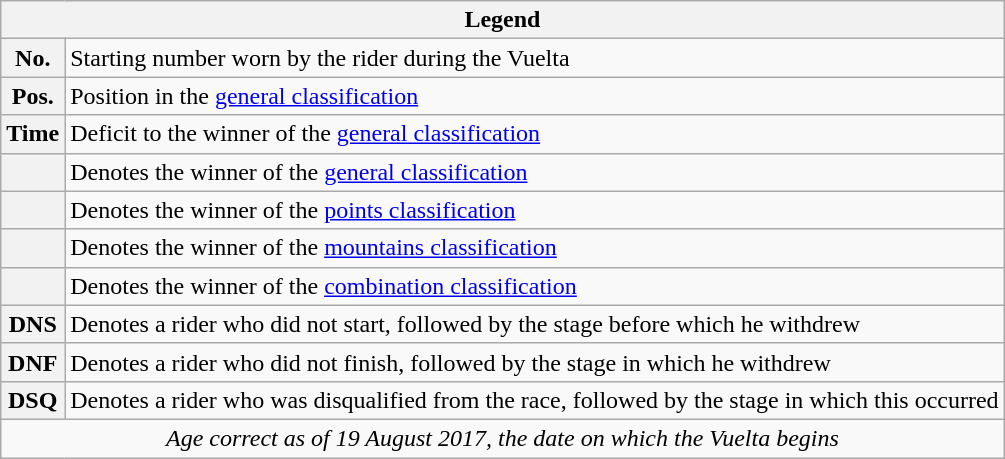<table class="wikitable">
<tr>
<th colspan=2>Legend</th>
</tr>
<tr>
<th scope="row" style="text-align:center;">No.</th>
<td>Starting number worn by the rider during the Vuelta</td>
</tr>
<tr>
<th scope="row" style="text-align:center;">Pos.</th>
<td>Position in the <a href='#'>general classification</a></td>
</tr>
<tr>
<th scope="row" style="text-align:center;">Time</th>
<td>Deficit to the winner of the <a href='#'>general classification</a></td>
</tr>
<tr>
<th scope="row" style="text-align:center;">    </th>
<td>Denotes the winner of the <a href='#'>general classification</a></td>
</tr>
<tr>
<th scope="row" style="text-align:center;">    </th>
<td>Denotes the winner of the <a href='#'>points classification</a></td>
</tr>
<tr>
<th scope="row" style="text-align:center;">    </th>
<td>Denotes the winner of the <a href='#'>mountains classification</a></td>
</tr>
<tr>
<th scope="row" style="text-align:center;">    </th>
<td>Denotes the winner of the <a href='#'>combination classification</a></td>
</tr>
<tr>
<th scope="row" style="text-align:center;">DNS</th>
<td>Denotes a rider who did not start, followed by the stage before which he withdrew</td>
</tr>
<tr>
<th scope="row" style="text-align:center;">DNF</th>
<td>Denotes a rider who did not finish, followed by the stage in which he withdrew</td>
</tr>
<tr>
<th scope="row" style="text-align:center;">DSQ</th>
<td>Denotes a rider who was disqualified from the race, followed by the stage in which this occurred</td>
</tr>
<tr>
<td style="text-align:center;" colspan="2"><em>Age correct as of 19 August 2017, the date on which the Vuelta begins</em></td>
</tr>
</table>
